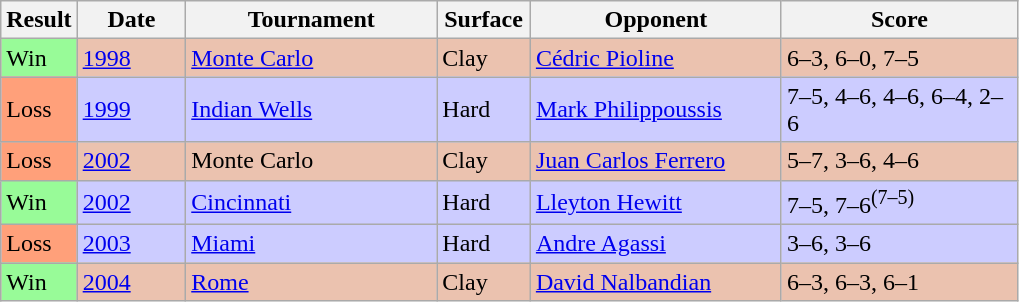<table class="sortable wikitable">
<tr>
<th style="width:40px">Result</th>
<th style="width:65px">Date</th>
<th style="width:160px">Tournament</th>
<th style="width:55px">Surface</th>
<th style="width:160px">Opponent</th>
<th style="width:150px" class="unsortable">Score</th>
</tr>
<tr style="background:#ebc2af;">
<td style="background:#98fb98;">Win</td>
<td><a href='#'>1998</a></td>
<td><a href='#'>Monte Carlo</a></td>
<td>Clay</td>
<td> <a href='#'>Cédric Pioline</a></td>
<td>6–3, 6–0, 7–5</td>
</tr>
<tr style="background:#ccccff;">
<td style="background:#ffa07a;">Loss</td>
<td><a href='#'>1999</a></td>
<td><a href='#'>Indian Wells</a></td>
<td>Hard</td>
<td> <a href='#'>Mark Philippoussis</a></td>
<td>7–5, 4–6, 4–6, 6–4, 2–6</td>
</tr>
<tr style="background:#ebc2af;">
<td style="background:#ffa07a;">Loss</td>
<td><a href='#'>2002</a></td>
<td>Monte Carlo</td>
<td>Clay</td>
<td> <a href='#'>Juan Carlos Ferrero</a></td>
<td>5–7, 3–6, 4–6</td>
</tr>
<tr style="background:#ccccff;">
<td style="background:#98fb98;">Win</td>
<td><a href='#'>2002</a></td>
<td><a href='#'>Cincinnati</a></td>
<td>Hard</td>
<td> <a href='#'>Lleyton Hewitt</a></td>
<td>7–5, 7–6<sup>(7–5)</sup></td>
</tr>
<tr style="background:#ccccff;">
<td style="background:#ffa07a;">Loss</td>
<td><a href='#'>2003</a></td>
<td><a href='#'>Miami</a></td>
<td>Hard</td>
<td> <a href='#'>Andre Agassi</a></td>
<td>3–6, 3–6</td>
</tr>
<tr style="background:#ebc2af;">
<td style="background:#98fb98;">Win</td>
<td><a href='#'>2004</a></td>
<td><a href='#'>Rome</a></td>
<td>Clay</td>
<td> <a href='#'>David Nalbandian</a></td>
<td>6–3, 6–3, 6–1</td>
</tr>
</table>
